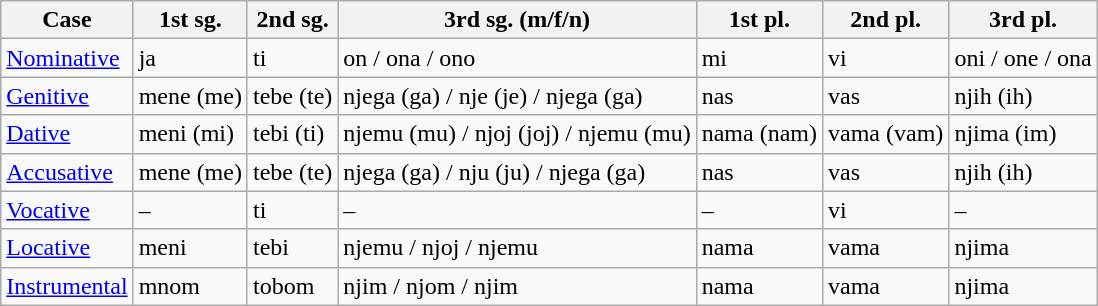<table class="wikitable">
<tr>
<th>Case</th>
<th>1st sg.</th>
<th>2nd sg.</th>
<th>3rd sg. (m/f/n)</th>
<th>1st pl.</th>
<th>2nd pl.</th>
<th>3rd pl.</th>
</tr>
<tr>
<td><a href='#'>Nominative</a></td>
<td>ja</td>
<td>ti</td>
<td>on / ona / ono</td>
<td>mi</td>
<td>vi</td>
<td>oni / one / ona</td>
</tr>
<tr>
<td><a href='#'>Genitive</a></td>
<td>mene (me)</td>
<td>tebe (te)</td>
<td>njega (ga) / nje (je) / njega (ga)</td>
<td>nas</td>
<td>vas</td>
<td>njih (ih)</td>
</tr>
<tr>
<td><a href='#'>Dative</a></td>
<td>meni (mi)</td>
<td>tebi (ti)</td>
<td>njemu (mu) / njoj (joj) / njemu (mu)</td>
<td>nama (nam)</td>
<td>vama (vam)</td>
<td>njima (im)</td>
</tr>
<tr>
<td><a href='#'>Accusative</a></td>
<td>mene (me)</td>
<td>tebe (te)</td>
<td>njega (ga) / nju (ju) / njega (ga)</td>
<td>nas</td>
<td>vas</td>
<td>njih (ih)</td>
</tr>
<tr>
<td><a href='#'>Vocative</a></td>
<td>–</td>
<td>ti</td>
<td>–</td>
<td>–</td>
<td>vi</td>
<td>–</td>
</tr>
<tr>
<td><a href='#'>Locative</a></td>
<td>meni</td>
<td>tebi</td>
<td>njemu / njoj / njemu</td>
<td>nama</td>
<td>vama</td>
<td>njima</td>
</tr>
<tr>
<td><a href='#'>Instrumental</a></td>
<td>mnom</td>
<td>tobom</td>
<td>njim / njom / njim</td>
<td>nama</td>
<td>vama</td>
<td>njima</td>
</tr>
</table>
